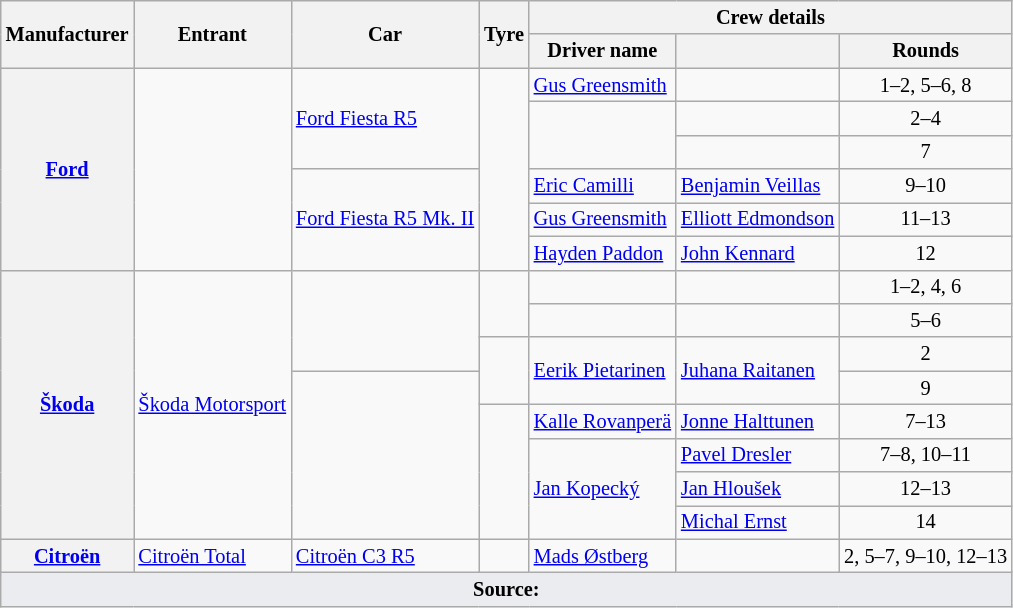<table class="wikitable" style="font-size: 85%;">
<tr>
<th rowspan="2">Manufacturer</th>
<th rowspan="2">Entrant</th>
<th rowspan="2">Car</th>
<th rowspan="2">Tyre</th>
<th colspan="3">Crew details</th>
</tr>
<tr>
<th>Driver name</th>
<th></th>
<th>Rounds</th>
</tr>
<tr>
<th rowspan="6"><a href='#'>Ford</a></th>
<td rowspan="6"></td>
<td rowspan="3"><a href='#'>Ford Fiesta R5</a></td>
<td rowspan="6" align="center"></td>
<td> <a href='#'>Gus Greensmith</a></td>
<td></td>
<td align="center" nowrap>1–2, 5–6, 8</td>
</tr>
<tr>
<td rowspan="2"></td>
<td></td>
<td align="center">2–4</td>
</tr>
<tr>
<td></td>
<td align="center">7</td>
</tr>
<tr>
<td rowspan="3" nowrap><a href='#'>Ford Fiesta R5 Mk. II</a></td>
<td> <a href='#'>Eric Camilli</a></td>
<td> <a href='#'>Benjamin Veillas</a></td>
<td align="center">9–10</td>
</tr>
<tr>
<td> <a href='#'>Gus Greensmith</a></td>
<td> <a href='#'>Elliott Edmondson</a></td>
<td align="center">11–13</td>
</tr>
<tr>
<td> <a href='#'>Hayden Paddon</a></td>
<td> <a href='#'>John Kennard</a></td>
<td align="center">12</td>
</tr>
<tr>
<th rowspan="8"><a href='#'>Škoda</a></th>
<td rowspan="8"> <a href='#'>Škoda Motorsport</a></td>
<td rowspan="3"></td>
<td rowspan="2" align="center"></td>
<td></td>
<td></td>
<td align="center">1–2, 4, 6</td>
</tr>
<tr>
<td></td>
<td></td>
<td align="center">5–6</td>
</tr>
<tr>
<td rowspan="2" align="center"></td>
<td rowspan="2"> <a href='#'>Eerik Pietarinen</a></td>
<td rowspan="2"> <a href='#'>Juhana Raitanen</a></td>
<td align="center">2</td>
</tr>
<tr>
<td rowspan="5"></td>
<td align="center">9</td>
</tr>
<tr>
<td rowspan="4" align="center"></td>
<td> <a href='#'>Kalle Rovanperä</a></td>
<td> <a href='#'>Jonne Halttunen</a></td>
<td align="center">7–13</td>
</tr>
<tr>
<td rowspan="3"> <a href='#'>Jan Kopecký</a></td>
<td> <a href='#'>Pavel Dresler</a></td>
<td align="center">7–8, 10–11</td>
</tr>
<tr>
<td> <a href='#'>Jan Hloušek</a></td>
<td align="center">12–13</td>
</tr>
<tr>
<td> <a href='#'>Michal Ernst</a></td>
<td align="center">14</td>
</tr>
<tr>
<th><a href='#'>Citroën</a></th>
<td> <a href='#'>Citroën Total</a></td>
<td><a href='#'>Citroën C3 R5</a></td>
<td align="center"></td>
<td> <a href='#'>Mads Østberg</a></td>
<td></td>
<td align="center" nowrap>2, 5–7, 9–10, 12–13</td>
</tr>
<tr>
<td style="background-color:#EAECF0; text-align:center" colspan=7><strong>Source:</strong></td>
</tr>
</table>
